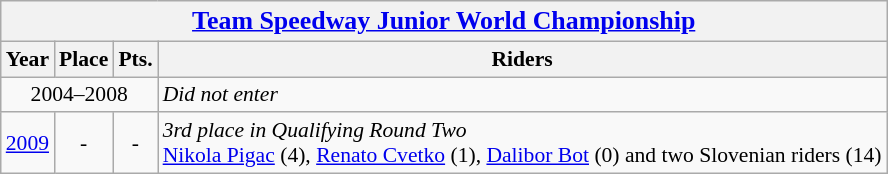<table class=wikitable style="font-size: 90%;">
<tr>
<th colspan=4><big><a href='#'>Team Speedway Junior World Championship</a></big></th>
</tr>
<tr>
<th>Year</th>
<th>Place</th>
<th>Pts.</th>
<th>Riders</th>
</tr>
<tr align=center >
<td colspan=3>2004–2008</td>
<td align=left><em>Did not enter</em></td>
</tr>
<tr align=center >
<td><a href='#'>2009</a></td>
<td>-</td>
<td>-</td>
<td align=left><em>3rd place in Qualifying Round Two</em> <br><a href='#'>Nikola Pigac</a> (4), <a href='#'>Renato Cvetko</a> (1), <a href='#'>Dalibor Bot</a> (0) and two Slovenian riders (14)</td>
</tr>
</table>
